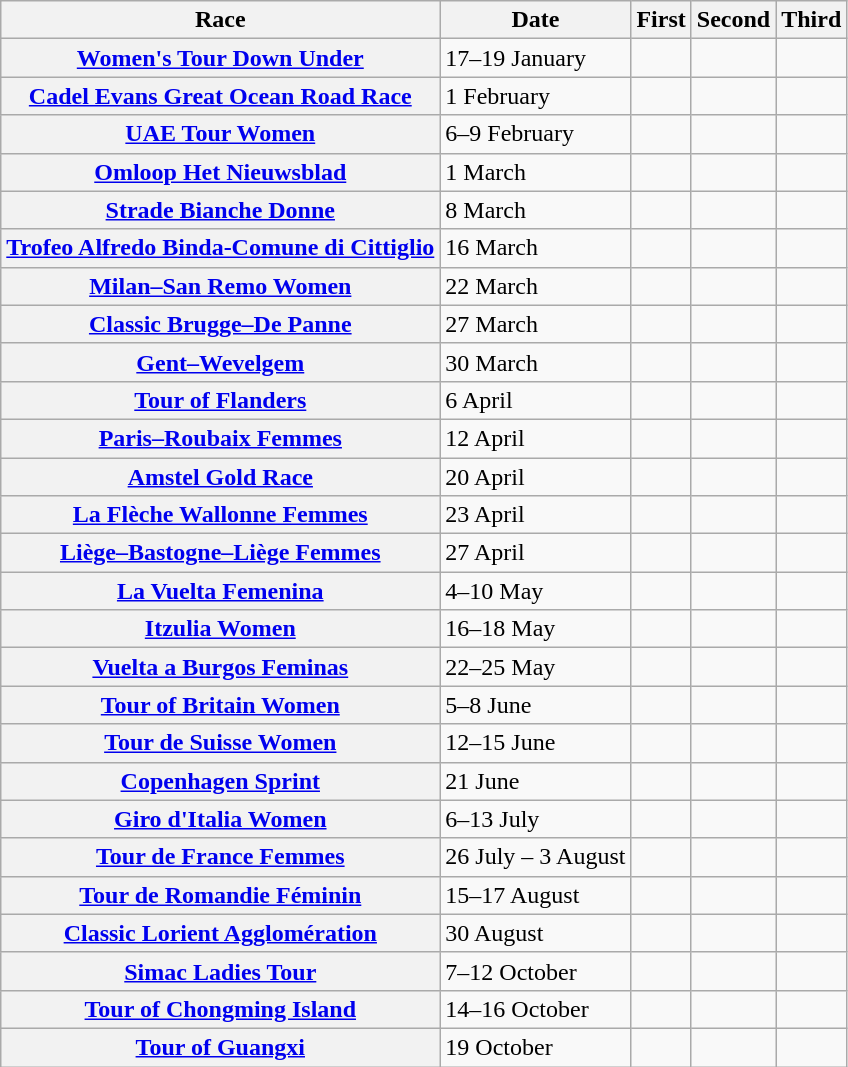<table class="wikitable plainrowheaders">
<tr>
<th scope=col>Race</th>
<th scope=col>Date</th>
<th scope=col>First</th>
<th scope=col>Second</th>
<th scope=col>Third</th>
</tr>
<tr>
<th scope="row"> <a href='#'>Women's Tour Down Under</a></th>
<td>17–19 January</td>
<td></td>
<td></td>
<td></td>
</tr>
<tr>
<th scope="row"> <a href='#'>Cadel Evans Great Ocean Road Race</a></th>
<td>1 February</td>
<td></td>
<td></td>
<td></td>
</tr>
<tr>
<th scope=row> <a href='#'>UAE Tour Women</a></th>
<td>6–9 February</td>
<td></td>
<td></td>
<td></td>
</tr>
<tr>
<th scope=row> <a href='#'>Omloop Het Nieuwsblad</a></th>
<td>1 March</td>
<td></td>
<td></td>
<td></td>
</tr>
<tr>
<th scope=row> <a href='#'>Strade Bianche Donne</a></th>
<td>8 March</td>
<td></td>
<td></td>
<td></td>
</tr>
<tr>
<th scope="row"> <a href='#'>Trofeo Alfredo Binda-Comune di Cittiglio</a></th>
<td>16 March</td>
<td></td>
<td></td>
<td></td>
</tr>
<tr>
<th scope="row"> <a href='#'>Milan–San Remo Women</a></th>
<td>22 March</td>
<td></td>
<td></td>
<td></td>
</tr>
<tr>
<th scope=row> <a href='#'>Classic Brugge–De Panne</a></th>
<td>27 March</td>
<td></td>
<td></td>
<td></td>
</tr>
<tr>
<th scope=row> <a href='#'>Gent–Wevelgem</a></th>
<td>30 March</td>
<td></td>
<td></td>
<td></td>
</tr>
<tr>
<th scope=row> <a href='#'>Tour of Flanders</a></th>
<td>6 April</td>
<td></td>
<td></td>
<td></td>
</tr>
<tr>
<th scope=row> <a href='#'>Paris–Roubaix Femmes</a></th>
<td>12 April</td>
<td></td>
<td></td>
<td></td>
</tr>
<tr>
<th scope=row> <a href='#'>Amstel Gold Race</a></th>
<td>20 April</td>
<td></td>
<td></td>
<td></td>
</tr>
<tr>
<th scope=row> <a href='#'>La Flèche Wallonne Femmes</a></th>
<td>23 April</td>
<td></td>
<td></td>
<td></td>
</tr>
<tr>
<th scope=row> <a href='#'>Liège–Bastogne–Liège Femmes</a></th>
<td>27 April</td>
<td></td>
<td></td>
<td></td>
</tr>
<tr>
<th scope=row> <a href='#'>La Vuelta Femenina</a></th>
<td>4–10 May</td>
<td></td>
<td></td>
<td></td>
</tr>
<tr>
<th scope=row> <a href='#'>Itzulia Women</a></th>
<td>16–18 May</td>
<td></td>
<td></td>
<td></td>
</tr>
<tr>
<th scope=row> <a href='#'>Vuelta a Burgos Feminas</a></th>
<td>22–25 May</td>
<td></td>
<td></td>
<td></td>
</tr>
<tr>
<th scope="row"> <a href='#'>Tour of Britain Women</a></th>
<td>5–8 June</td>
<td></td>
<td></td>
<td></td>
</tr>
<tr>
<th scope="row"> <a href='#'>Tour de Suisse Women</a></th>
<td>12–15 June</td>
<td></td>
<td></td>
<td></td>
</tr>
<tr>
<th scope="row"> <a href='#'>Copenhagen Sprint</a></th>
<td>21 June</td>
<td></td>
<td></td>
<td></td>
</tr>
<tr>
<th scope=row> <a href='#'>Giro d'Italia Women</a></th>
<td>6–13 July</td>
<td></td>
<td></td>
<td></td>
</tr>
<tr>
<th scope=row> <a href='#'>Tour de France Femmes</a></th>
<td>26 July – 3 August</td>
<td></td>
<td></td>
<td></td>
</tr>
<tr>
<th scope="row"> <a href='#'>Tour de Romandie Féminin</a></th>
<td>15–17 August</td>
<td></td>
<td></td>
<td></td>
</tr>
<tr>
<th scope="row"> <a href='#'>Classic Lorient Agglomération</a></th>
<td>30 August</td>
<td></td>
<td></td>
<td></td>
</tr>
<tr>
<th scope=row> <a href='#'>Simac Ladies Tour</a></th>
<td>7–12 October</td>
<td></td>
<td></td>
<td></td>
</tr>
<tr>
<th scope=row> <a href='#'>Tour of Chongming Island</a></th>
<td>14–16 October</td>
<td></td>
<td></td>
<td></td>
</tr>
<tr>
<th scope=row> <a href='#'>Tour of Guangxi</a></th>
<td>19 October</td>
<td></td>
<td></td>
<td></td>
</tr>
</table>
